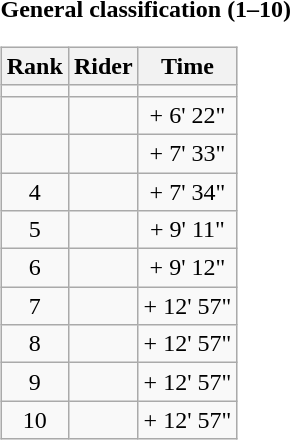<table>
<tr>
<td><strong>General classification (1–10)</strong><br><table class="wikitable">
<tr>
<th scope="col">Rank</th>
<th scope="col">Rider</th>
<th scope="col">Time</th>
</tr>
<tr>
<td style="text-align:center;"></td>
<td></td>
<td style="text-align:center;"></td>
</tr>
<tr>
<td style="text-align:center;"></td>
<td></td>
<td style="text-align:center;">+ 6' 22"</td>
</tr>
<tr>
<td style="text-align:center;"></td>
<td></td>
<td style="text-align:center;">+ 7' 33"</td>
</tr>
<tr>
<td style="text-align:center;">4</td>
<td></td>
<td style="text-align:center;">+ 7' 34"</td>
</tr>
<tr>
<td style="text-align:center;">5</td>
<td></td>
<td style="text-align:center;">+ 9' 11"</td>
</tr>
<tr>
<td style="text-align:center;">6</td>
<td></td>
<td style="text-align:center;">+ 9' 12"</td>
</tr>
<tr>
<td style="text-align:center;">7</td>
<td></td>
<td style="text-align:center;">+ 12' 57"</td>
</tr>
<tr>
<td style="text-align:center;">8</td>
<td></td>
<td style="text-align:center;">+ 12' 57"</td>
</tr>
<tr>
<td style="text-align:center;">9</td>
<td></td>
<td style="text-align:center;">+ 12' 57"</td>
</tr>
<tr>
<td style="text-align:center;">10</td>
<td></td>
<td style="text-align:center;">+ 12' 57"</td>
</tr>
</table>
</td>
</tr>
</table>
